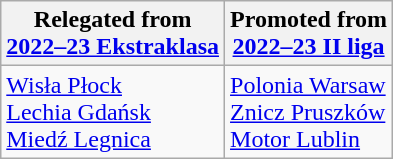<table class="wikitable">
<tr>
<th>Relegated from<br><a href='#'>2022–23 Ekstraklasa</a></th>
<th>Promoted from<br><a href='#'>2022–23 II liga</a></th>
</tr>
<tr>
<td> <a href='#'>Wisła Płock</a> <br> <a href='#'>Lechia Gdańsk</a><br> <a href='#'>Miedź Legnica</a></td>
<td> <a href='#'>Polonia Warsaw</a><br> <a href='#'>Znicz Pruszków</a><br> <a href='#'>Motor Lublin</a></td>
</tr>
</table>
